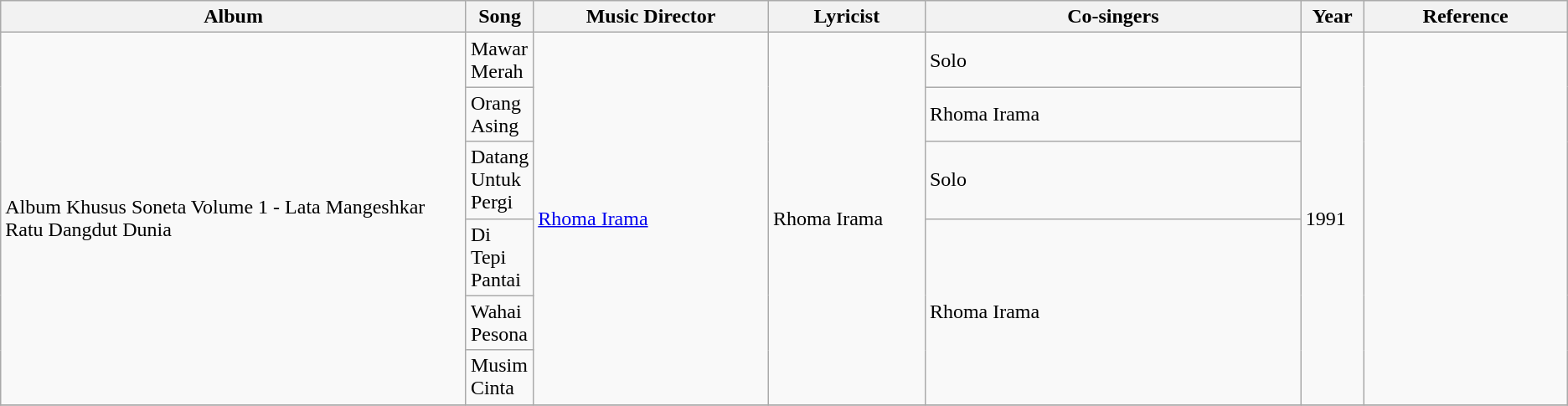<table class="sortable wikitable collapsible">
<tr>
<th>Album</th>
<th style="width:20px; %;">Song</th>
<th style="width: 15%;">Music Director</th>
<th style="width: 10%;">Lyricist</th>
<th style="width: 24%;">Co-singers</th>
<th style="width: 4%;">Year</th>
<th style="width: 13%;">Reference</th>
</tr>
<tr>
<td rowspan="6">Album Khusus Soneta Volume 1 - Lata Mangeshkar Ratu Dangdut Dunia</td>
<td>Mawar Merah</td>
<td rowspan="6"><a href='#'>Rhoma Irama</a></td>
<td rowspan="6">Rhoma Irama</td>
<td>Solo</td>
<td rowspan="6">1991</td>
<td rowspan="6"></td>
</tr>
<tr>
<td>Orang Asing</td>
<td>Rhoma Irama</td>
</tr>
<tr>
<td>Datang Untuk Pergi</td>
<td>Solo</td>
</tr>
<tr>
<td>Di Tepi Pantai</td>
<td rowspan="3">Rhoma Irama</td>
</tr>
<tr>
<td>Wahai Pesona</td>
</tr>
<tr>
<td>Musim Cinta</td>
</tr>
<tr>
</tr>
</table>
